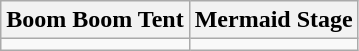<table class="wikitable">
<tr>
<th>Boom Boom Tent</th>
<th>Mermaid Stage</th>
</tr>
<tr valign="top">
<td></td>
<td></td>
</tr>
</table>
